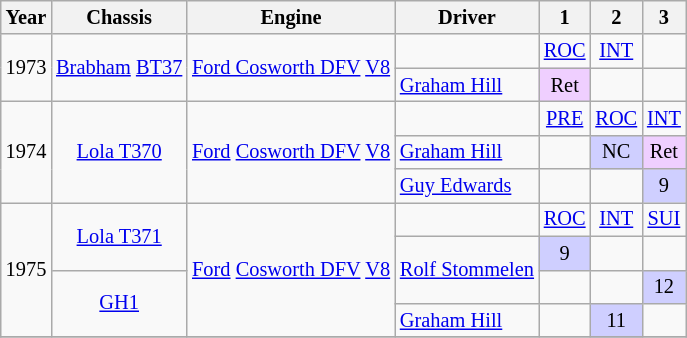<table class="wikitable" style="text-align:center; font-size:85%">
<tr>
<th>Year</th>
<th>Chassis</th>
<th>Engine</th>
<th>Driver</th>
<th>1</th>
<th>2</th>
<th>3</th>
</tr>
<tr>
<td rowspan="2">1973</td>
<td rowspan="2"><a href='#'>Brabham</a> <a href='#'>BT37</a></td>
<td rowspan="2"><a href='#'>Ford Cosworth DFV</a> <a href='#'>V8</a></td>
<td></td>
<td><a href='#'>ROC</a></td>
<td><a href='#'>INT</a></td>
<td></td>
</tr>
<tr>
<td align=left> <a href='#'>Graham Hill</a></td>
<td style="background:#EFCFFF;">Ret</td>
<td></td>
<td></td>
</tr>
<tr>
<td rowspan="3">1974</td>
<td rowspan="3"><a href='#'>Lola T370</a></td>
<td rowspan="3"><a href='#'>Ford</a> <a href='#'>Cosworth DFV</a> <a href='#'>V8</a></td>
<td></td>
<td><a href='#'>PRE</a></td>
<td><a href='#'>ROC</a></td>
<td><a href='#'>INT</a></td>
</tr>
<tr>
<td align=left> <a href='#'>Graham Hill</a></td>
<td></td>
<td style="background:#CFCFFF;">NC</td>
<td style="background:#EFCFFF;">Ret</td>
</tr>
<tr>
<td align="left"> <a href='#'>Guy Edwards</a></td>
<td></td>
<td></td>
<td style="background:#CFCFFF;">9</td>
</tr>
<tr>
<td rowspan="4">1975</td>
<td rowspan="2"><a href='#'>Lola T371</a></td>
<td rowspan="4"><a href='#'>Ford</a> <a href='#'>Cosworth DFV</a> <a href='#'>V8</a></td>
<td></td>
<td><a href='#'>ROC</a></td>
<td><a href='#'>INT</a></td>
<td><a href='#'>SUI</a></td>
</tr>
<tr>
<td rowspan="2" align=left> <a href='#'>Rolf Stommelen</a></td>
<td style="background:#CFCFFF;">9</td>
<td></td>
<td></td>
</tr>
<tr>
<td rowspan="2"><a href='#'>GH1</a></td>
<td></td>
<td></td>
<td style="background:#CFCFFF;">12</td>
</tr>
<tr>
<td align=left> <a href='#'>Graham Hill</a></td>
<td></td>
<td style="background:#CFCFFF;">11</td>
<td></td>
</tr>
<tr>
</tr>
</table>
